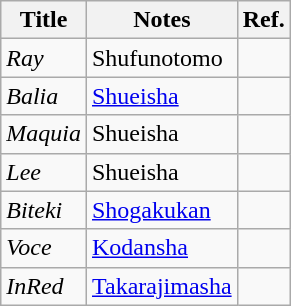<table class="wikitable">
<tr>
<th>Title</th>
<th>Notes</th>
<th>Ref.</th>
</tr>
<tr>
<td><em>Ray</em></td>
<td>Shufunotomo</td>
<td></td>
</tr>
<tr>
<td><em>Balia</em></td>
<td><a href='#'>Shueisha</a></td>
<td></td>
</tr>
<tr>
<td><em>Maquia</em></td>
<td>Shueisha</td>
<td></td>
</tr>
<tr>
<td><em>Lee</em></td>
<td>Shueisha</td>
<td></td>
</tr>
<tr>
<td><em>Biteki</em></td>
<td><a href='#'>Shogakukan</a></td>
<td></td>
</tr>
<tr>
<td><em>Voce</em></td>
<td><a href='#'>Kodansha</a></td>
<td></td>
</tr>
<tr>
<td><em>InRed</em></td>
<td><a href='#'>Takarajimasha</a></td>
<td></td>
</tr>
</table>
